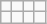<table class="wikitable">
<tr>
<td></td>
<td></td>
<td></td>
<td></td>
</tr>
<tr>
<td></td>
<td></td>
<td></td>
<td></td>
</tr>
</table>
